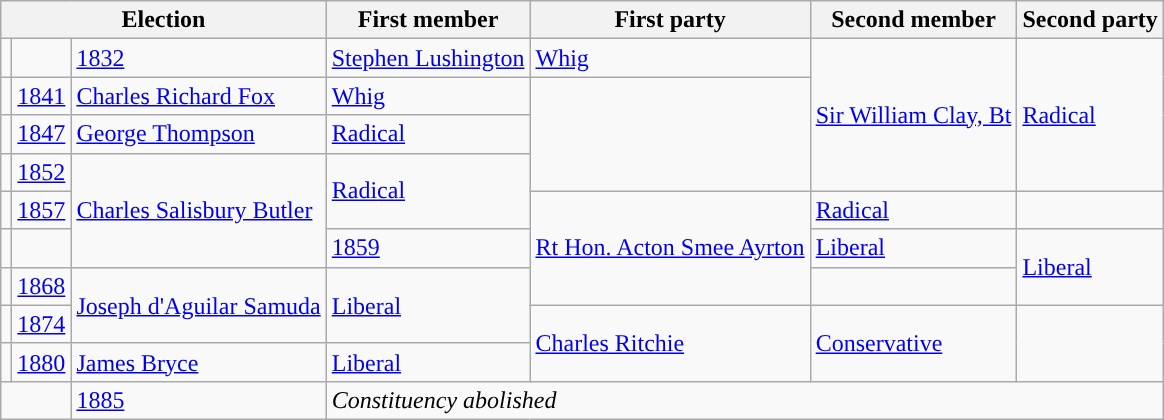<table class="wikitable">
<tr>
<th colspan="3">Election</th>
<th>First member </th>
<th>First party</th>
<th>Second member</th>
<th>Second party</th>
</tr>
<tr>
<td style="color:inherit;background-color: "></td>
<td style="color:inherit;background-color: "></td>
<td><a href='#'>1832</a></td>
<td><a href='#'>Stephen Lushington</a></td>
<td><a href='#'>Whig</a></td>
<td rowspan="4"><a href='#'>Sir William Clay, Bt</a></td>
<td rowspan="4"><a href='#'>Radical</a></td>
</tr>
<tr>
<td style="color:inherit;background-color: "></td>
<td><a href='#'>1841</a></td>
<td><a href='#'>Charles Richard Fox</a></td>
<td><a href='#'>Whig</a></td>
</tr>
<tr>
<td style="color:inherit;background-color: "></td>
<td><a href='#'>1847</a></td>
<td><a href='#'>George Thompson</a></td>
<td><a href='#'>Radical</a></td>
</tr>
<tr>
<td style="color:inherit;background-color: "></td>
<td><a href='#'>1852</a></td>
<td rowspan="3"><a href='#'>Charles Salisbury Butler</a></td>
<td rowspan="2"><a href='#'>Radical</a></td>
</tr>
<tr>
<td style="color:inherit;background-color: "></td>
<td><a href='#'>1857</a></td>
<td rowspan="3"><a href='#'>Rt Hon. Acton Smee Ayrton</a></td>
<td rowspan="1"><a href='#'>Radical</a></td>
</tr>
<tr>
<td style="color:inherit;background-color: "></td>
<td style="color:inherit;background-color: "></td>
<td><a href='#'>1859</a></td>
<td><a href='#'>Liberal</a></td>
<td rowspan="2"><a href='#'>Liberal</a></td>
</tr>
<tr>
<td style="color:inherit;background-color: "></td>
<td><a href='#'>1868</a></td>
<td rowspan="2"><a href='#'>Joseph d'Aguilar Samuda</a></td>
<td rowspan="2"><a href='#'>Liberal</a></td>
</tr>
<tr>
<td style="color:inherit;background-color: "></td>
<td><a href='#'>1874</a></td>
<td rowspan="2"><a href='#'>Charles Ritchie</a></td>
<td rowspan="2"><a href='#'>Conservative</a></td>
</tr>
<tr>
<td style="color:inherit;background-color: "></td>
<td><a href='#'>1880</a></td>
<td><a href='#'>James Bryce</a></td>
<td><a href='#'>Liberal</a></td>
</tr>
<tr>
<td colspan="2"></td>
<td><a href='#'>1885</a></td>
<td colspan="4"><em>Constituency abolished</em></td>
</tr>
</table>
